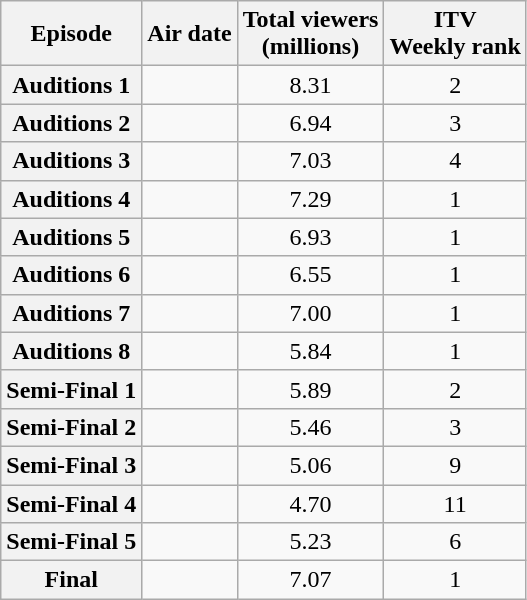<table class="wikitable sortable" style="text-align:center;">
<tr>
<th>Episode</th>
<th>Air date</th>
<th>Total viewers<br>(millions) </th>
<th>ITV<br>Weekly rank</th>
</tr>
<tr>
<th scope="row">Auditions 1</th>
<td></td>
<td>8.31</td>
<td>2</td>
</tr>
<tr>
<th scope="row">Auditions 2</th>
<td></td>
<td>6.94</td>
<td>3</td>
</tr>
<tr>
<th scope="row">Auditions 3</th>
<td></td>
<td>7.03</td>
<td>4</td>
</tr>
<tr>
<th scope="row">Auditions 4</th>
<td></td>
<td>7.29</td>
<td>1</td>
</tr>
<tr>
<th scope="row">Auditions 5</th>
<td></td>
<td>6.93</td>
<td>1</td>
</tr>
<tr>
<th scope="row">Auditions 6</th>
<td></td>
<td>6.55</td>
<td>1</td>
</tr>
<tr>
<th scope="row">Auditions 7</th>
<td></td>
<td>7.00</td>
<td>1</td>
</tr>
<tr>
<th scope="row">Auditions 8</th>
<td></td>
<td>5.84</td>
<td>1</td>
</tr>
<tr>
<th scope="row">Semi-Final 1</th>
<td></td>
<td>5.89</td>
<td>2</td>
</tr>
<tr>
<th scope="row">Semi-Final 2</th>
<td></td>
<td>5.46</td>
<td>3</td>
</tr>
<tr>
<th scope="row">Semi-Final 3</th>
<td></td>
<td>5.06</td>
<td>9</td>
</tr>
<tr>
<th scope="row">Semi-Final 4</th>
<td></td>
<td>4.70</td>
<td>11</td>
</tr>
<tr>
<th scope="row">Semi-Final 5</th>
<td></td>
<td>5.23</td>
<td>6</td>
</tr>
<tr>
<th scope="row">Final</th>
<td></td>
<td>7.07</td>
<td>1</td>
</tr>
</table>
